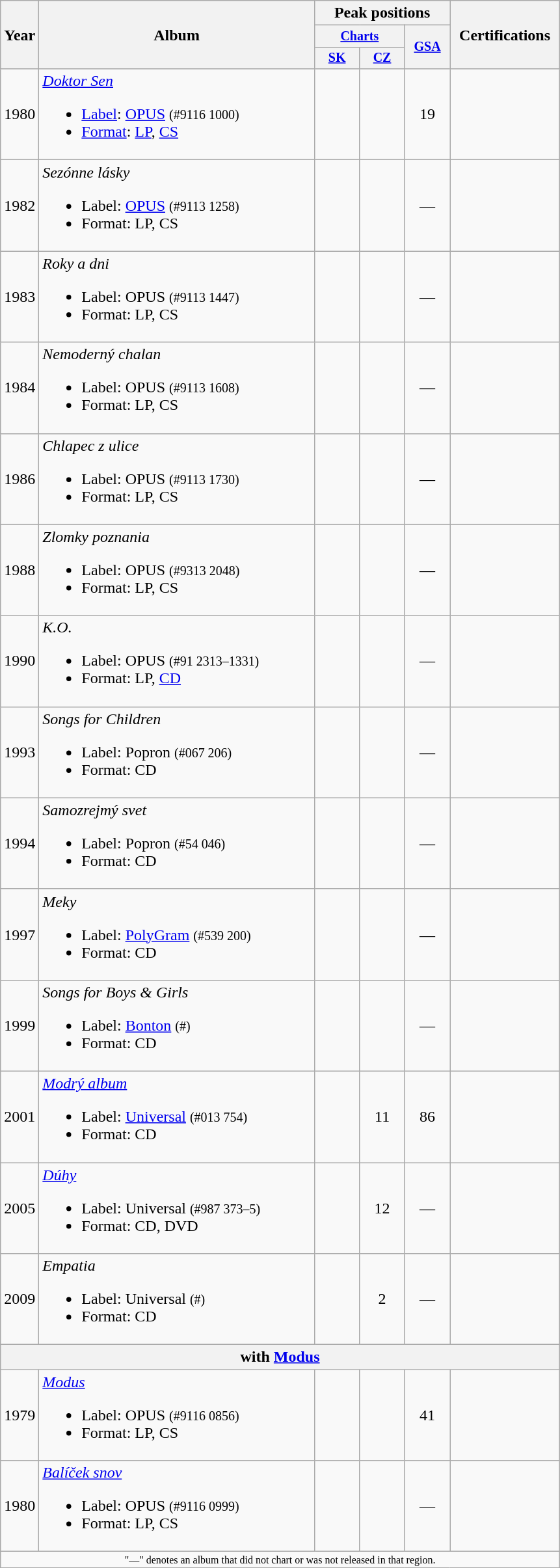<table class="wikitable" style="text-align:center;">
<tr>
<th rowspan="3" style="width:20px;">Year</th>
<th rowspan="3" style="width:275px;">Album</th>
<th colspan="3" style="width:120px;">Peak positions</th>
<th rowspan="3" style="width:105px;">Certifications</th>
</tr>
<tr style="font-size:smaller;">
<th colspan="2" style="width:80px;"><a href='#'>Charts</a></th>
<th rowspan="2" style="width:40px;"><a href='#'>GSA</a><br></th>
</tr>
<tr style="font-size:smaller;">
<th style="width:40px;"><a href='#'>SK</a></th>
<th style="width:40px;"><a href='#'>CZ</a></th>
</tr>
<tr>
<td>1980</td>
<td style="text-align:left;"><em><a href='#'>Doktor Sen</a></em><br><ul><li><a href='#'>Label</a>: <a href='#'>OPUS</a> <small>(#9116 1000)</small></li><li><a href='#'>Format</a>: <a href='#'>LP</a>, <a href='#'>CS</a></li></ul></td>
<td></td>
<td></td>
<td>19</td>
<td></td>
</tr>
<tr>
<td>1982</td>
<td style="text-align:left;"><em>Sezónne lásky</em><br><ul><li>Label: <a href='#'>OPUS</a> <small>(#9113 1258)</small></li><li>Format: LP, CS</li></ul></td>
<td></td>
<td></td>
<td>—</td>
<td></td>
</tr>
<tr>
<td>1983</td>
<td style="text-align:left;"><em>Roky a dni</em><br><ul><li>Label: OPUS <small>(#9113 1447)</small></li><li>Format: LP, CS</li></ul></td>
<td></td>
<td></td>
<td>—</td>
<td></td>
</tr>
<tr>
<td>1984</td>
<td style="text-align:left;"><em>Nemoderný chalan</em><br><ul><li>Label: OPUS <small>(#9113 1608)</small></li><li>Format: LP, CS</li></ul></td>
<td></td>
<td></td>
<td>—</td>
<td></td>
</tr>
<tr>
<td>1986</td>
<td style="text-align:left;"><em>Chlapec z ulice</em><br><ul><li>Label: OPUS <small>(#9113 1730)</small></li><li>Format: LP, CS</li></ul></td>
<td></td>
<td></td>
<td>—</td>
<td></td>
</tr>
<tr>
<td>1988</td>
<td style="text-align:left;"><em>Zlomky poznania</em><br><ul><li>Label: OPUS <small>(#9313 2048)</small></li><li>Format: LP, CS</li></ul></td>
<td></td>
<td></td>
<td>—</td>
<td></td>
</tr>
<tr>
<td>1990</td>
<td style="text-align:left;"><em>K.O.</em><br><ul><li>Label: OPUS <small>(#91 2313–1331)</small></li><li>Format: LP, <a href='#'>CD</a></li></ul></td>
<td></td>
<td></td>
<td>—</td>
<td></td>
</tr>
<tr>
<td>1993</td>
<td style="text-align:left;"><em>Songs for Children</em><br><ul><li>Label: Popron <small>(#067 206)</small></li><li>Format: CD</li></ul></td>
<td></td>
<td></td>
<td>—</td>
<td></td>
</tr>
<tr>
<td>1994</td>
<td style="text-align:left;"><em>Samozrejmý svet</em><br><ul><li>Label: Popron <small>(#54 046)</small></li><li>Format: CD</li></ul></td>
<td></td>
<td></td>
<td>—</td>
<td></td>
</tr>
<tr>
<td>1997</td>
<td style="text-align:left;"><em>Meky</em><br><ul><li>Label: <a href='#'>PolyGram</a> <small>(#539 200)</small></li><li>Format: CD</li></ul></td>
<td></td>
<td></td>
<td>—</td>
<td></td>
</tr>
<tr>
<td>1999</td>
<td style="text-align:left;"><em>Songs for Boys & Girls</em><br><ul><li>Label: <a href='#'>Bonton</a> <small>(#)</small></li><li>Format: CD</li></ul></td>
<td></td>
<td></td>
<td>—</td>
<td></td>
</tr>
<tr>
<td>2001</td>
<td style="text-align:left;"><em><a href='#'>Modrý album</a></em><br><ul><li>Label: <a href='#'>Universal</a> <small>(#013 754)</small></li><li>Format: CD</li></ul></td>
<td></td>
<td>11</td>
<td>86</td>
<td></td>
</tr>
<tr>
<td>2005</td>
<td style="text-align:left;"><em><a href='#'>Dúhy</a></em><br><ul><li>Label: Universal <small>(#987 373–5)</small></li><li>Format: CD, DVD</li></ul></td>
<td></td>
<td>12</td>
<td>—</td>
<td></td>
</tr>
<tr>
<td>2009</td>
<td style="text-align:left;"><em>Empatia</em><br><ul><li>Label: Universal <small>(#)</small></li><li>Format: CD</li></ul></td>
<td></td>
<td>2</td>
<td>—</td>
<td></td>
</tr>
<tr>
<th colspan="6">with <a href='#'>Modus</a></th>
</tr>
<tr>
<td>1979</td>
<td style="text-align:left;"><em><a href='#'>Modus</a></em><br><ul><li>Label: OPUS <small>(#9116 0856)</small></li><li>Format: LP, CS</li></ul></td>
<td></td>
<td></td>
<td>41</td>
<td></td>
</tr>
<tr>
<td>1980</td>
<td style="text-align:left;"><em><a href='#'>Balíček snov</a></em><br><ul><li>Label: OPUS <small>(#9116 0999)</small></li><li>Format: LP, CS</li></ul></td>
<td></td>
<td></td>
<td>—</td>
<td></td>
</tr>
<tr>
<td colspan="6" style="font-size: 8pt">"—" denotes an album that did not chart or was not released in that region.</td>
</tr>
</table>
